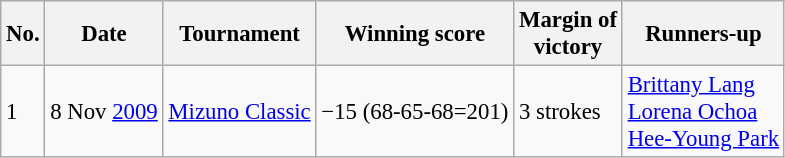<table class="wikitable" style="font-size:95%;">
<tr>
<th>No.</th>
<th>Date</th>
<th>Tournament</th>
<th>Winning score</th>
<th>Margin of<br>victory</th>
<th>Runners-up</th>
</tr>
<tr>
<td>1</td>
<td>8 Nov <a href='#'>2009</a></td>
<td><a href='#'>Mizuno Classic</a></td>
<td>−15 (68-65-68=201)</td>
<td>3 strokes</td>
<td> <a href='#'>Brittany Lang</a><br> <a href='#'>Lorena Ochoa</a><br> <a href='#'>Hee-Young Park</a></td>
</tr>
</table>
